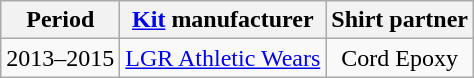<table class="wikitable" style="text-align: center">
<tr>
<th>Period</th>
<th><a href='#'>Kit</a> manufacturer</th>
<th>Shirt partner</th>
</tr>
<tr>
<td>2013–2015</td>
<td><a href='#'>LGR Athletic Wears</a></td>
<td>Cord Epoxy</td>
</tr>
</table>
